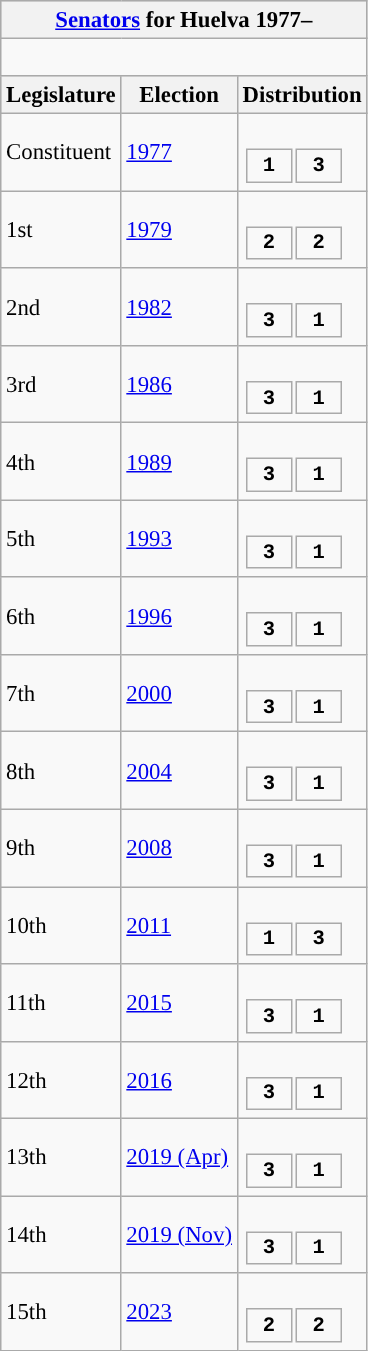<table class="wikitable" style="font-size:95%;">
<tr bgcolor="#CCCCCC">
<th colspan="3"><a href='#'>Senators</a> for Huelva 1977–</th>
</tr>
<tr>
<td colspan="3"><br>






</td>
</tr>
<tr bgcolor="#CCCCCC">
<th>Legislature</th>
<th>Election</th>
<th>Distribution</th>
</tr>
<tr>
<td>Constituent</td>
<td><a href='#'>1977</a></td>
<td><br><table style="width:5em; font-size:90%; text-align:center; font-family:Courier New;">
<tr style="font-weight:bold">
<td style="background:">1</td>
<td style="background:">3</td>
</tr>
</table>
</td>
</tr>
<tr>
<td>1st</td>
<td><a href='#'>1979</a></td>
<td><br><table style="width:5em; font-size:90%; text-align:center; font-family:Courier New;">
<tr style="font-weight:bold">
<td style="background:">2</td>
<td style="background:">2</td>
</tr>
</table>
</td>
</tr>
<tr>
<td>2nd</td>
<td><a href='#'>1982</a></td>
<td><br><table style="width:5em; font-size:90%; text-align:center; font-family:Courier New;">
<tr style="font-weight:bold">
<td style="background:">3</td>
<td style="background:">1</td>
</tr>
</table>
</td>
</tr>
<tr>
<td>3rd</td>
<td><a href='#'>1986</a></td>
<td><br><table style="width:5em; font-size:90%; text-align:center; font-family:Courier New;">
<tr style="font-weight:bold">
<td style="background:">3</td>
<td style="background:">1</td>
</tr>
</table>
</td>
</tr>
<tr>
<td>4th</td>
<td><a href='#'>1989</a></td>
<td><br><table style="width:5em; font-size:90%; text-align:center; font-family:Courier New;">
<tr style="font-weight:bold">
<td style="background:">3</td>
<td style="background:">1</td>
</tr>
</table>
</td>
</tr>
<tr>
<td>5th</td>
<td><a href='#'>1993</a></td>
<td><br><table style="width:5em; font-size:90%; text-align:center; font-family:Courier New;">
<tr style="font-weight:bold">
<td style="background:">3</td>
<td style="background:">1</td>
</tr>
</table>
</td>
</tr>
<tr>
<td>6th</td>
<td><a href='#'>1996</a></td>
<td><br><table style="width:5em; font-size:90%; text-align:center; font-family:Courier New;">
<tr style="font-weight:bold">
<td style="background:">3</td>
<td style="background:">1</td>
</tr>
</table>
</td>
</tr>
<tr>
<td>7th</td>
<td><a href='#'>2000</a></td>
<td><br><table style="width:5em; font-size:90%; text-align:center; font-family:Courier New;">
<tr style="font-weight:bold">
<td style="background:">3</td>
<td style="background:">1</td>
</tr>
</table>
</td>
</tr>
<tr>
<td>8th</td>
<td><a href='#'>2004</a></td>
<td><br><table style="width:5em; font-size:90%; text-align:center; font-family:Courier New;">
<tr style="font-weight:bold">
<td style="background:">3</td>
<td style="background:">1</td>
</tr>
</table>
</td>
</tr>
<tr>
<td>9th</td>
<td><a href='#'>2008</a></td>
<td><br><table style="width:5em; font-size:90%; text-align:center; font-family:Courier New;">
<tr style="font-weight:bold">
<td style="background:">3</td>
<td style="background:">1</td>
</tr>
</table>
</td>
</tr>
<tr>
<td>10th</td>
<td><a href='#'>2011</a></td>
<td><br><table style="width:5em; font-size:90%; text-align:center; font-family:Courier New;">
<tr style="font-weight:bold">
<td style="background:">1</td>
<td style="background:">3</td>
</tr>
</table>
</td>
</tr>
<tr>
<td>11th</td>
<td><a href='#'>2015</a></td>
<td><br><table style="width:5em; font-size:90%; text-align:center; font-family:Courier New;">
<tr style="font-weight:bold">
<td style="background:">3</td>
<td style="background:">1</td>
</tr>
</table>
</td>
</tr>
<tr>
<td>12th</td>
<td><a href='#'>2016</a></td>
<td><br><table style="width:5em; font-size:90%; text-align:center; font-family:Courier New;">
<tr style="font-weight:bold">
<td style="background:">3</td>
<td style="background:">1</td>
</tr>
</table>
</td>
</tr>
<tr>
<td>13th</td>
<td><a href='#'>2019 (Apr)</a></td>
<td><br><table style="width:5em; font-size:90%; text-align:center; font-family:Courier New;">
<tr style="font-weight:bold">
<td style="background:">3</td>
<td style="background:">1</td>
</tr>
</table>
</td>
</tr>
<tr>
<td>14th</td>
<td><a href='#'>2019 (Nov)</a></td>
<td><br><table style="width:5em; font-size:90%; text-align:center; font-family:Courier New;">
<tr style="font-weight:bold">
<td style="background:">3</td>
<td style="background:">1</td>
</tr>
</table>
</td>
</tr>
<tr>
<td>15th</td>
<td><a href='#'>2023</a></td>
<td><br><table style="width:5em; font-size:90%; text-align:center; font-family:Courier New;">
<tr style="font-weight:bold">
<td style="background:">2</td>
<td style="background:">2</td>
</tr>
</table>
</td>
</tr>
</table>
